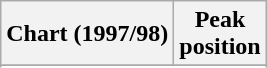<table class="wikitable sortable plainrowheaders" style="text-align:center">
<tr>
<th scope="col">Chart (1997/98)</th>
<th scope="col">Peak<br> position</th>
</tr>
<tr>
</tr>
<tr>
</tr>
<tr>
</tr>
</table>
